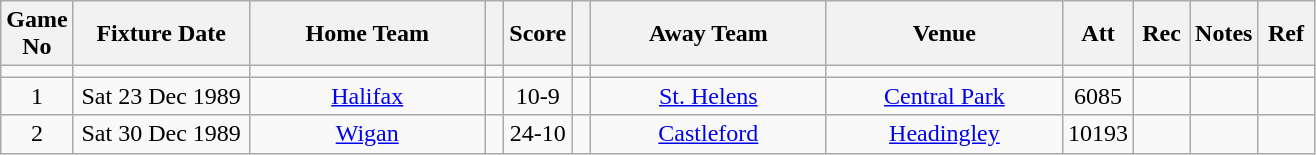<table class="wikitable" style="text-align:center;">
<tr>
<th width=10 abbr="No">Game No</th>
<th width=110 abbr="Date">Fixture Date</th>
<th width=150 abbr="Home Team">Home Team</th>
<th width=5 abbr="space"></th>
<th width=20 abbr="Score">Score</th>
<th width=5 abbr="space"></th>
<th width=150 abbr="Away Team">Away Team</th>
<th width=150 abbr="Venue">Venue</th>
<th width=30 abbr="Att">Att</th>
<th width=30 abbr="Rec">Rec</th>
<th width=20 abbr="Notes">Notes</th>
<th width=30 abbr="Ref">Ref</th>
</tr>
<tr>
<td></td>
<td></td>
<td></td>
<td></td>
<td></td>
<td></td>
<td></td>
<td></td>
<td></td>
<td></td>
<td></td>
</tr>
<tr>
<td>1</td>
<td>Sat 23 Dec 1989</td>
<td><a href='#'>Halifax</a></td>
<td></td>
<td>10-9</td>
<td></td>
<td><a href='#'>St. Helens</a></td>
<td><a href='#'>Central Park</a></td>
<td>6085</td>
<td></td>
<td></td>
<td></td>
</tr>
<tr>
<td>2</td>
<td>Sat 30 Dec 1989</td>
<td><a href='#'>Wigan</a></td>
<td></td>
<td>24-10</td>
<td></td>
<td><a href='#'>Castleford</a></td>
<td><a href='#'>Headingley</a></td>
<td>10193</td>
<td></td>
<td></td>
<td></td>
</tr>
</table>
